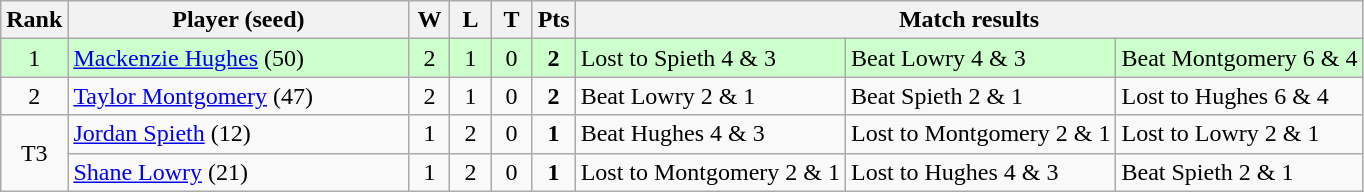<table class="wikitable" style="text-align:center">
<tr>
<th width="20">Rank</th>
<th width="220">Player (seed)</th>
<th width="20">W</th>
<th width="20">L</th>
<th width="20">T</th>
<th width="20">Pts</th>
<th colspan=3>Match results</th>
</tr>
<tr style="background:#cfc">
<td>1</td>
<td align=left> <a href='#'>Mackenzie Hughes</a> (50)</td>
<td>2</td>
<td>1</td>
<td>0</td>
<td><strong>2</strong></td>
<td align=left>Lost to Spieth 4 & 3</td>
<td align=left>Beat Lowry 4 & 3</td>
<td align=left>Beat Montgomery 6 & 4</td>
</tr>
<tr>
<td>2</td>
<td align=left> <a href='#'>Taylor Montgomery</a> (47)</td>
<td>2</td>
<td>1</td>
<td>0</td>
<td><strong>2</strong></td>
<td align=left>Beat Lowry 2 & 1</td>
<td align=left>Beat Spieth 2 & 1</td>
<td align=left>Lost to Hughes 6 & 4</td>
</tr>
<tr>
<td rowspan=2>T3</td>
<td align=left> <a href='#'>Jordan Spieth</a> (12)</td>
<td>1</td>
<td>2</td>
<td>0</td>
<td><strong>1</strong></td>
<td align=left>Beat Hughes 4 & 3</td>
<td align=left>Lost to Montgomery 2 & 1</td>
<td align=left>Lost to Lowry 2 & 1</td>
</tr>
<tr>
<td align=left> <a href='#'>Shane Lowry</a> (21)</td>
<td>1</td>
<td>2</td>
<td>0</td>
<td><strong>1</strong></td>
<td align=left>Lost to Montgomery 2 & 1</td>
<td align=left>Lost to Hughes 4 & 3</td>
<td align=left>Beat Spieth 2 & 1</td>
</tr>
</table>
